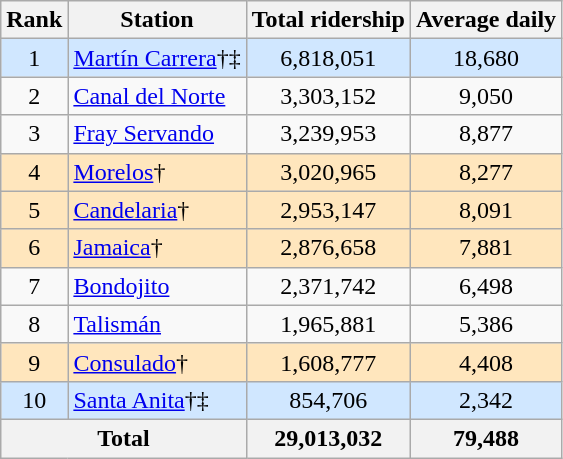<table class=wikitable style="text-align:center">
<tr>
<th>Rank</th>
<th>Station</th>
<th>Total ridership</th>
<th>Average daily</th>
</tr>
<tr style="background-color:#D0E7FF">
<td>1</td>
<td align=left><a href='#'>Martín Carrera</a>†‡</td>
<td>6,818,051</td>
<td>18,680</td>
</tr>
<tr>
<td>2</td>
<td align=left><a href='#'>Canal del Norte</a></td>
<td>3,303,152</td>
<td>9,050</td>
</tr>
<tr>
<td>3</td>
<td align=left><a href='#'>Fray Servando</a></td>
<td>3,239,953</td>
<td>8,877</td>
</tr>
<tr style="background-color:#FFE6BD">
<td>4</td>
<td align=left><a href='#'>Morelos</a>†</td>
<td>3,020,965</td>
<td>8,277</td>
</tr>
<tr style="background-color:#FFE6BD">
<td>5</td>
<td align=left><a href='#'>Candelaria</a>†</td>
<td>2,953,147</td>
<td>8,091</td>
</tr>
<tr style="background-color:#FFE6BD">
<td>6</td>
<td align=left><a href='#'>Jamaica</a>†</td>
<td>2,876,658</td>
<td>7,881</td>
</tr>
<tr>
<td>7</td>
<td align=left><a href='#'>Bondojito</a></td>
<td>2,371,742</td>
<td>6,498</td>
</tr>
<tr>
<td>8</td>
<td align=left><a href='#'>Talismán</a></td>
<td>1,965,881</td>
<td>5,386</td>
</tr>
<tr style="background-color:#FFE6BD">
<td>9</td>
<td align=left><a href='#'>Consulado</a>†</td>
<td>1,608,777</td>
<td>4,408</td>
</tr>
<tr style="background-color:#D0E7FF">
<td>10</td>
<td align=left><a href='#'>Santa Anita</a>†‡</td>
<td>854,706</td>
<td>2,342</td>
</tr>
<tr>
<th colspan=2>Total</th>
<th>29,013,032</th>
<th>79,488</th>
</tr>
</table>
